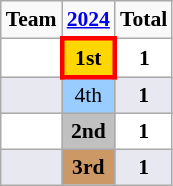<table class="wikitable" style="text-align:center; font-size:90%">
<tr>
<td><strong>Team</strong></td>
<td><strong><a href='#'>2024</a></strong><br></td>
<td><strong>Total</strong></td>
</tr>
<tr bgcolor=#ffffff>
<td align=left></td>
<td style="border:3px solid red" bgcolor=gold><strong>1st</strong></td>
<td><strong>1</strong></td>
</tr>
<tr bgcolor=#e8e8f0>
<td align=left></td>
<td bgcolor=#9acdff>4th</td>
<td><strong>1</strong></td>
</tr>
<tr bgcolor=#ffffff>
<td align=left></td>
<td bgcolor=silver><strong>2nd</strong></td>
<td><strong>1</strong></td>
</tr>
<tr bgcolor=#e8e8f0>
<td align=left></td>
<td bgcolor=#cc9966><strong>3rd</strong></td>
<td><strong>1</strong></td>
</tr>
</table>
